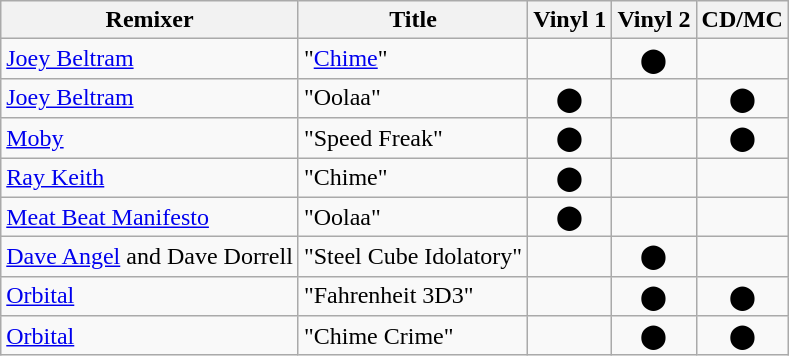<table class="wikitable" style="text-align:center;">
<tr style="text-align:left;">
<th>Remixer</th>
<th>Title</th>
<th>Vinyl 1</th>
<th>Vinyl 2</th>
<th>CD/MC</th>
</tr>
<tr>
<td style="text-align:left;"><a href='#'>Joey Beltram</a></td>
<td style="text-align:left;">"<a href='#'>Chime</a>"</td>
<td></td>
<td>⬤</td>
<td></td>
</tr>
<tr>
<td style="text-align:left;"><a href='#'>Joey Beltram</a></td>
<td style="text-align:left;">"Oolaa"</td>
<td>⬤</td>
<td></td>
<td>⬤</td>
</tr>
<tr>
<td style="text-align:left;"><a href='#'>Moby</a></td>
<td style="text-align:left;">"Speed Freak"</td>
<td>⬤</td>
<td></td>
<td>⬤</td>
</tr>
<tr>
<td style="text-align:left;"><a href='#'>Ray Keith</a></td>
<td style="text-align:left;">"Chime"</td>
<td>⬤</td>
<td></td>
<td></td>
</tr>
<tr>
<td style="text-align:left;"><a href='#'>Meat Beat Manifesto</a></td>
<td style="text-align:left;">"Oolaa"</td>
<td>⬤</td>
<td></td>
<td></td>
</tr>
<tr>
<td style="text-align:left;"><a href='#'>Dave Angel</a> and Dave Dorrell</td>
<td style="text-align:left;">"Steel Cube Idolatory"</td>
<td></td>
<td>⬤</td>
<td></td>
</tr>
<tr>
<td style="text-align:left;"><a href='#'>Orbital</a></td>
<td style="text-align:left;">"Fahrenheit 3D3"</td>
<td></td>
<td>⬤</td>
<td>⬤</td>
</tr>
<tr>
<td style="text-align:left;"><a href='#'>Orbital</a></td>
<td style="text-align:left;">"Chime Crime"</td>
<td></td>
<td>⬤</td>
<td>⬤</td>
</tr>
</table>
